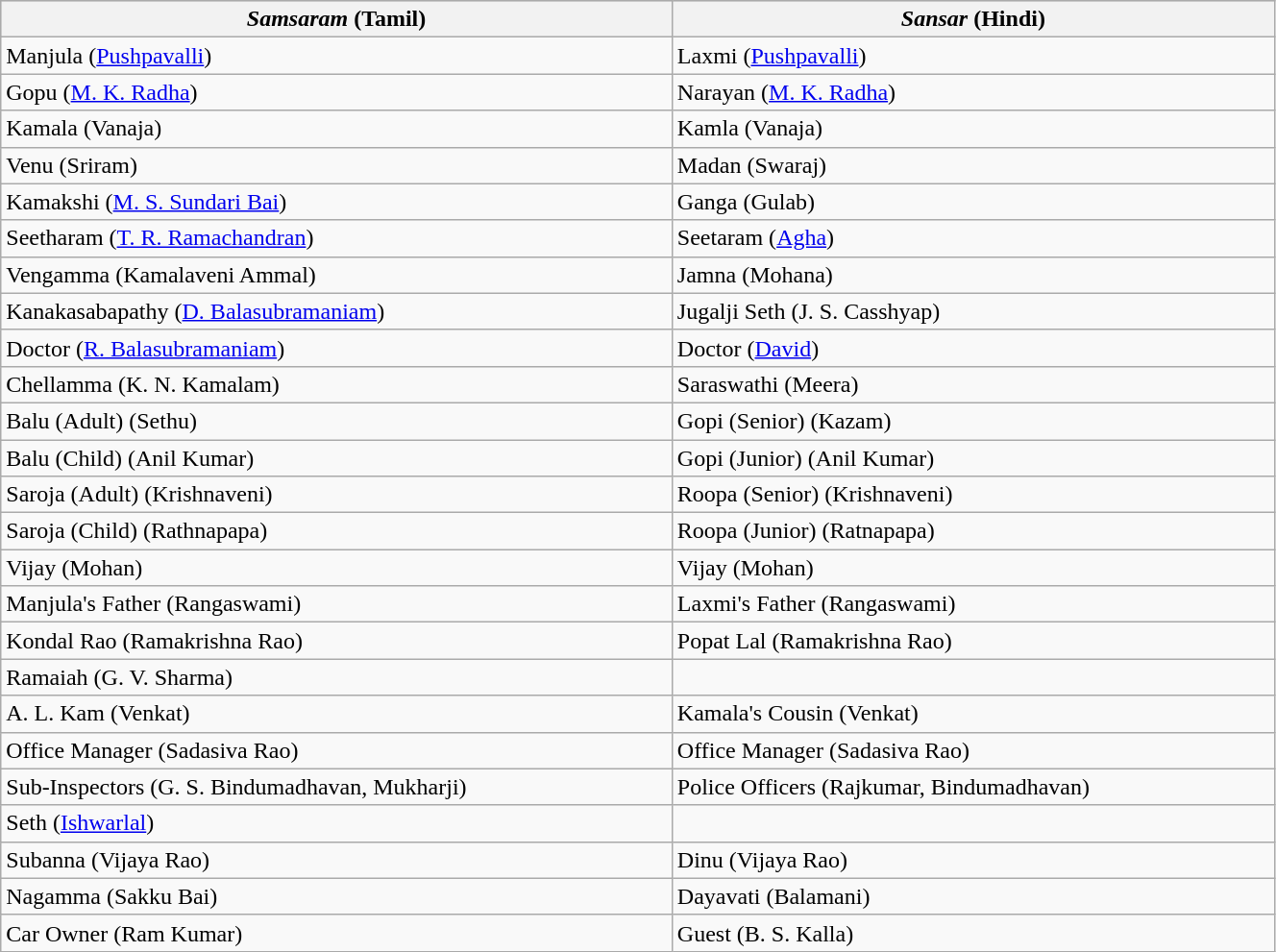<table class="wikitable" width="70%">
<tr bgcolor="#CCCCCC">
<th><em>Samsaram</em> (Tamil)</th>
<th><em>Sansar</em> (Hindi)</th>
</tr>
<tr>
<td>Manjula (<a href='#'>Pushpavalli</a>)</td>
<td>Laxmi (<a href='#'>Pushpavalli</a>)</td>
</tr>
<tr>
<td>Gopu (<a href='#'>M. K. Radha</a>)</td>
<td>Narayan (<a href='#'>M. K. Radha</a>)</td>
</tr>
<tr>
<td>Kamala (Vanaja)</td>
<td>Kamla (Vanaja)</td>
</tr>
<tr>
<td>Venu (Sriram)</td>
<td>Madan (Swaraj)</td>
</tr>
<tr>
<td>Kamakshi (<a href='#'>M. S. Sundari Bai</a>)</td>
<td>Ganga (Gulab)</td>
</tr>
<tr>
<td>Seetharam (<a href='#'>T. R. Ramachandran</a>)</td>
<td>Seetaram (<a href='#'>Agha</a>)</td>
</tr>
<tr>
<td>Vengamma (Kamalaveni Ammal)</td>
<td>Jamna (Mohana)</td>
</tr>
<tr>
<td>Kanakasabapathy (<a href='#'>D. Balasubramaniam</a>)</td>
<td>Jugalji Seth (J. S. Casshyap)</td>
</tr>
<tr>
<td>Doctor (<a href='#'>R. Balasubramaniam</a>)</td>
<td>Doctor (<a href='#'>David</a>)</td>
</tr>
<tr>
<td>Chellamma (K. N. Kamalam)</td>
<td>Saraswathi (Meera)</td>
</tr>
<tr>
<td>Balu (Adult) (Sethu)</td>
<td>Gopi (Senior) (Kazam)</td>
</tr>
<tr>
<td>Balu (Child) (Anil Kumar)</td>
<td>Gopi (Junior) (Anil Kumar)</td>
</tr>
<tr>
<td>Saroja (Adult) (Krishnaveni)</td>
<td>Roopa (Senior) (Krishnaveni)</td>
</tr>
<tr>
<td>Saroja (Child) (Rathnapapa)</td>
<td>Roopa (Junior) (Ratnapapa)</td>
</tr>
<tr>
<td>Vijay (Mohan)</td>
<td>Vijay (Mohan)</td>
</tr>
<tr>
<td>Manjula's Father (Rangaswami)</td>
<td>Laxmi's Father (Rangaswami)</td>
</tr>
<tr>
<td>Kondal Rao (Ramakrishna Rao)</td>
<td>Popat Lal (Ramakrishna Rao)</td>
</tr>
<tr>
<td>Ramaiah (G. V. Sharma)</td>
<td></td>
</tr>
<tr>
<td>A. L. Kam (Venkat)</td>
<td>Kamala's Cousin (Venkat)</td>
</tr>
<tr>
<td>Office Manager (Sadasiva Rao)</td>
<td>Office Manager (Sadasiva Rao)</td>
</tr>
<tr>
<td>Sub-Inspectors (G. S. Bindumadhavan, Mukharji)</td>
<td>Police Officers (Rajkumar, Bindumadhavan)</td>
</tr>
<tr>
<td>Seth (<a href='#'>Ishwarlal</a>)</td>
<td></td>
</tr>
<tr>
<td>Subanna (Vijaya Rao)</td>
<td>Dinu (Vijaya Rao)</td>
</tr>
<tr>
<td>Nagamma (Sakku Bai)</td>
<td>Dayavati (Balamani)</td>
</tr>
<tr>
<td>Car Owner (Ram Kumar)</td>
<td>Guest (B. S. Kalla)</td>
</tr>
</table>
